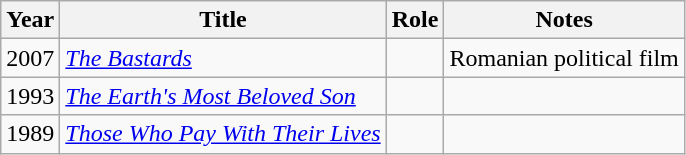<table class="wikitable sortable">
<tr>
<th>Year</th>
<th>Title</th>
<th>Role</th>
<th class="unsortable">Notes</th>
</tr>
<tr>
<td>2007</td>
<td><em><a href='#'>The Bastards</a></em></td>
<td></td>
<td>Romanian political film</td>
</tr>
<tr>
<td>1993</td>
<td><em><a href='#'>The Earth's Most Beloved Son</a></em></td>
<td></td>
<td></td>
</tr>
<tr>
<td>1989</td>
<td><em><a href='#'>Those Who Pay With Their Lives</a></em></td>
<td></td>
<td></td>
</tr>
</table>
